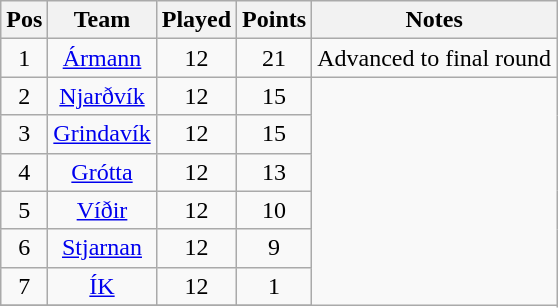<table class="wikitable" style="text-align: center;">
<tr>
<th>Pos</th>
<th>Team</th>
<th>Played</th>
<th>Points</th>
<th>Notes</th>
</tr>
<tr>
<td>1</td>
<td><a href='#'>Ármann</a></td>
<td>12</td>
<td>21</td>
<td align="center" rowspan="1">Advanced to final round</td>
</tr>
<tr>
<td>2</td>
<td><a href='#'>Njarðvík</a></td>
<td>12</td>
<td>15</td>
</tr>
<tr>
<td>3</td>
<td><a href='#'>Grindavík</a></td>
<td>12</td>
<td>15</td>
</tr>
<tr>
<td>4</td>
<td><a href='#'>Grótta</a></td>
<td>12</td>
<td>13</td>
</tr>
<tr>
<td>5</td>
<td><a href='#'>Víðir</a></td>
<td>12</td>
<td>10</td>
</tr>
<tr>
<td>6</td>
<td><a href='#'>Stjarnan</a></td>
<td>12</td>
<td>9</td>
</tr>
<tr>
<td>7</td>
<td><a href='#'>ÍK</a></td>
<td>12</td>
<td>1</td>
</tr>
<tr>
</tr>
</table>
